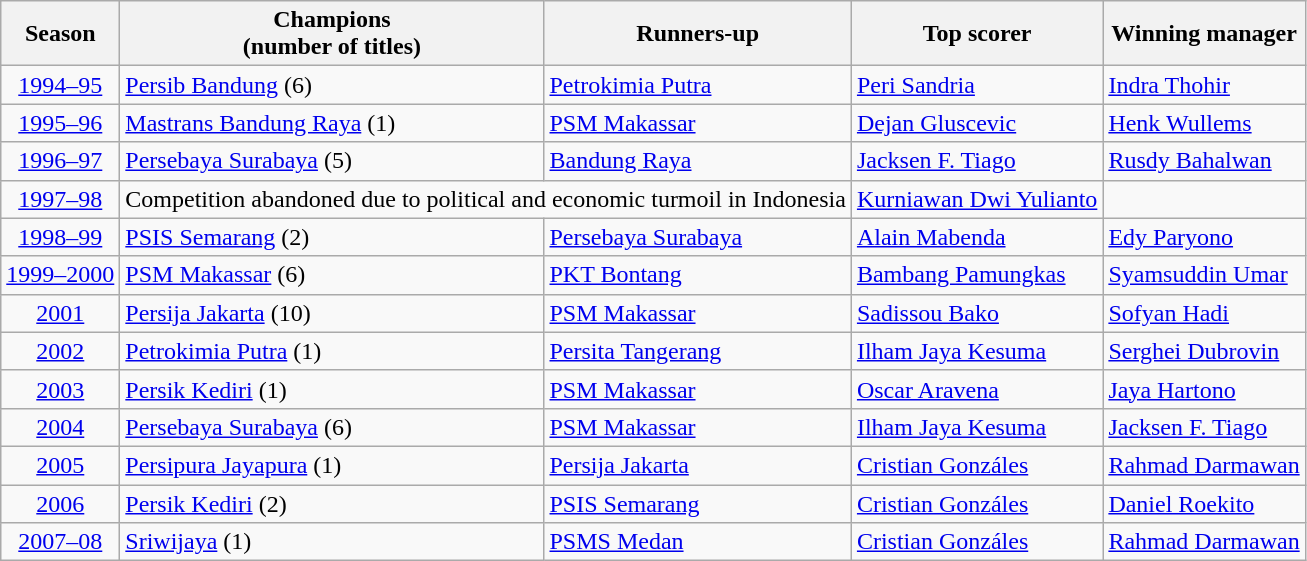<table class="sortable wikitable">
<tr>
<th scope=col>Season</th>
<th scope=col>Champions<br>(number of titles)</th>
<th scope=col>Runners-up</th>
<th scope=col>Top scorer </th>
<th scope=col>Winning manager</th>
</tr>
<tr>
<td align=center><a href='#'>1994–95</a></td>
<td><a href='#'>Persib Bandung</a> (6)</td>
<td><a href='#'>Petrokimia Putra</a></td>
<td> <a href='#'>Peri Sandria</a> </td>
<td> <a href='#'>Indra Thohir</a></td>
</tr>
<tr>
<td align=center><a href='#'>1995–96</a></td>
<td><a href='#'>Mastrans Bandung Raya</a> (1)</td>
<td><a href='#'>PSM Makassar</a></td>
<td> <a href='#'>Dejan Gluscevic</a> </td>
<td> <a href='#'>Henk Wullems</a></td>
</tr>
<tr>
<td align=center><a href='#'>1996–97</a></td>
<td><a href='#'>Persebaya Surabaya</a> (5)</td>
<td><a href='#'>Bandung Raya</a></td>
<td> <a href='#'>Jacksen F. Tiago</a> </td>
<td> <a href='#'>Rusdy Bahalwan</a></td>
</tr>
<tr>
<td align=center><a href='#'>1997–98</a></td>
<td colspan=2 style="text-align:center;">Competition abandoned due to political and economic turmoil in Indonesia</td>
<td> <a href='#'>Kurniawan Dwi Yulianto</a> </td>
<td></td>
</tr>
<tr>
<td align=center><a href='#'>1998–99</a></td>
<td><a href='#'>PSIS Semarang</a> (2)</td>
<td><a href='#'>Persebaya Surabaya</a></td>
<td> <a href='#'>Alain Mabenda</a> </td>
<td> <a href='#'>Edy Paryono</a></td>
</tr>
<tr>
<td align=center><a href='#'>1999–2000</a></td>
<td><a href='#'>PSM Makassar</a> (6)</td>
<td><a href='#'>PKT Bontang</a></td>
<td> <a href='#'>Bambang Pamungkas</a> </td>
<td> <a href='#'>Syamsuddin Umar</a></td>
</tr>
<tr>
<td align=center><a href='#'>2001</a></td>
<td><a href='#'>Persija Jakarta</a> (10)</td>
<td><a href='#'>PSM Makassar</a></td>
<td> <a href='#'>Sadissou Bako</a> </td>
<td> <a href='#'>Sofyan Hadi</a></td>
</tr>
<tr>
<td align=center><a href='#'>2002</a></td>
<td><a href='#'>Petrokimia Putra</a> (1)</td>
<td><a href='#'>Persita Tangerang</a></td>
<td> <a href='#'>Ilham Jaya Kesuma</a> </td>
<td> <a href='#'>Serghei Dubrovin</a></td>
</tr>
<tr>
<td align=center><a href='#'>2003</a></td>
<td><a href='#'>Persik Kediri</a> (1)</td>
<td><a href='#'>PSM Makassar</a></td>
<td> <a href='#'>Oscar Aravena</a> </td>
<td> <a href='#'>Jaya Hartono</a></td>
</tr>
<tr>
<td align=center><a href='#'>2004</a></td>
<td><a href='#'>Persebaya Surabaya</a> (6)</td>
<td><a href='#'>PSM Makassar</a></td>
<td> <a href='#'>Ilham Jaya Kesuma</a> </td>
<td> <a href='#'>Jacksen F. Tiago</a></td>
</tr>
<tr>
<td align=center><a href='#'>2005</a></td>
<td><a href='#'>Persipura Jayapura</a> (1)</td>
<td><a href='#'>Persija Jakarta</a></td>
<td> <a href='#'>Cristian Gonzáles</a> </td>
<td> <a href='#'>Rahmad Darmawan</a></td>
</tr>
<tr>
<td align=center><a href='#'>2006</a></td>
<td><a href='#'>Persik Kediri</a> (2)</td>
<td><a href='#'>PSIS Semarang</a></td>
<td> <a href='#'>Cristian Gonzáles</a> </td>
<td> <a href='#'>Daniel Roekito</a></td>
</tr>
<tr>
<td align=center><a href='#'>2007–08</a></td>
<td><a href='#'>Sriwijaya</a> (1)</td>
<td><a href='#'>PSMS Medan</a></td>
<td> <a href='#'>Cristian Gonzáles</a> </td>
<td> <a href='#'>Rahmad Darmawan</a></td>
</tr>
</table>
